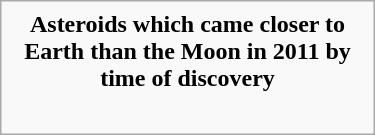<table class="infobox" style="width: 250px;">
<tr>
<td style="text-align:center"><strong>Asteroids which came closer to Earth than the Moon in 2011 by time of discovery</strong></td>
</tr>
<tr>
<td><br></td>
</tr>
</table>
